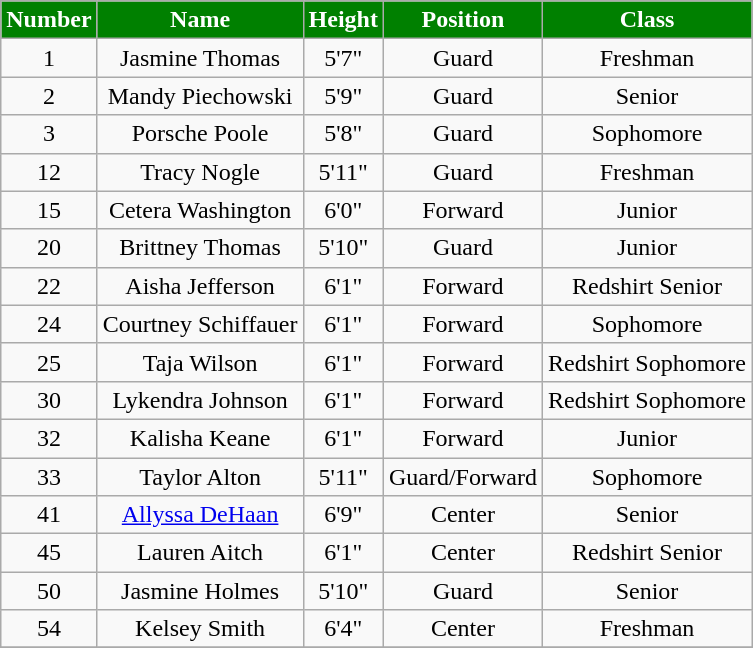<table class="wikitable" style="text-align:center">
<tr>
<th style="background:green;color:#FFFFFF;">Number</th>
<th style="background:green;color:#FFFFFF;">Name</th>
<th style="background:green;color:#FFFFFF;">Height</th>
<th style="background:green;color:#FFFFFF;">Position</th>
<th style="background:green;color:#FFFFFF;">Class</th>
</tr>
<tr>
<td>1</td>
<td>Jasmine Thomas</td>
<td>5'7"</td>
<td>Guard</td>
<td>Freshman</td>
</tr>
<tr>
<td>2</td>
<td>Mandy Piechowski</td>
<td>5'9"</td>
<td>Guard</td>
<td>Senior</td>
</tr>
<tr>
<td>3</td>
<td>Porsche Poole</td>
<td>5'8"</td>
<td>Guard</td>
<td>Sophomore</td>
</tr>
<tr>
<td>12</td>
<td>Tracy Nogle</td>
<td>5'11"</td>
<td>Guard</td>
<td>Freshman</td>
</tr>
<tr>
<td>15</td>
<td>Cetera Washington</td>
<td>6'0"</td>
<td>Forward</td>
<td>Junior</td>
</tr>
<tr>
<td>20</td>
<td>Brittney Thomas</td>
<td>5'10"</td>
<td>Guard</td>
<td>Junior</td>
</tr>
<tr>
<td>22</td>
<td>Aisha Jefferson</td>
<td>6'1"</td>
<td>Forward</td>
<td>Redshirt Senior</td>
</tr>
<tr>
<td>24</td>
<td>Courtney Schiffauer</td>
<td>6'1"</td>
<td>Forward</td>
<td>Sophomore</td>
</tr>
<tr>
<td>25</td>
<td>Taja Wilson</td>
<td>6'1"</td>
<td>Forward</td>
<td>Redshirt Sophomore</td>
</tr>
<tr>
<td>30</td>
<td>Lykendra Johnson</td>
<td>6'1"</td>
<td>Forward</td>
<td>Redshirt Sophomore</td>
</tr>
<tr>
<td>32</td>
<td>Kalisha Keane</td>
<td>6'1"</td>
<td>Forward</td>
<td>Junior</td>
</tr>
<tr>
<td>33</td>
<td>Taylor Alton</td>
<td>5'11"</td>
<td>Guard/Forward</td>
<td>Sophomore</td>
</tr>
<tr>
<td>41</td>
<td><a href='#'>Allyssa DeHaan</a></td>
<td>6'9"</td>
<td>Center</td>
<td>Senior</td>
</tr>
<tr>
<td>45</td>
<td>Lauren Aitch</td>
<td>6'1"</td>
<td>Center</td>
<td>Redshirt Senior</td>
</tr>
<tr>
<td>50</td>
<td>Jasmine Holmes</td>
<td>5'10"</td>
<td>Guard</td>
<td>Senior</td>
</tr>
<tr>
<td>54</td>
<td>Kelsey Smith</td>
<td>6'4"</td>
<td>Center</td>
<td>Freshman</td>
</tr>
<tr>
</tr>
</table>
